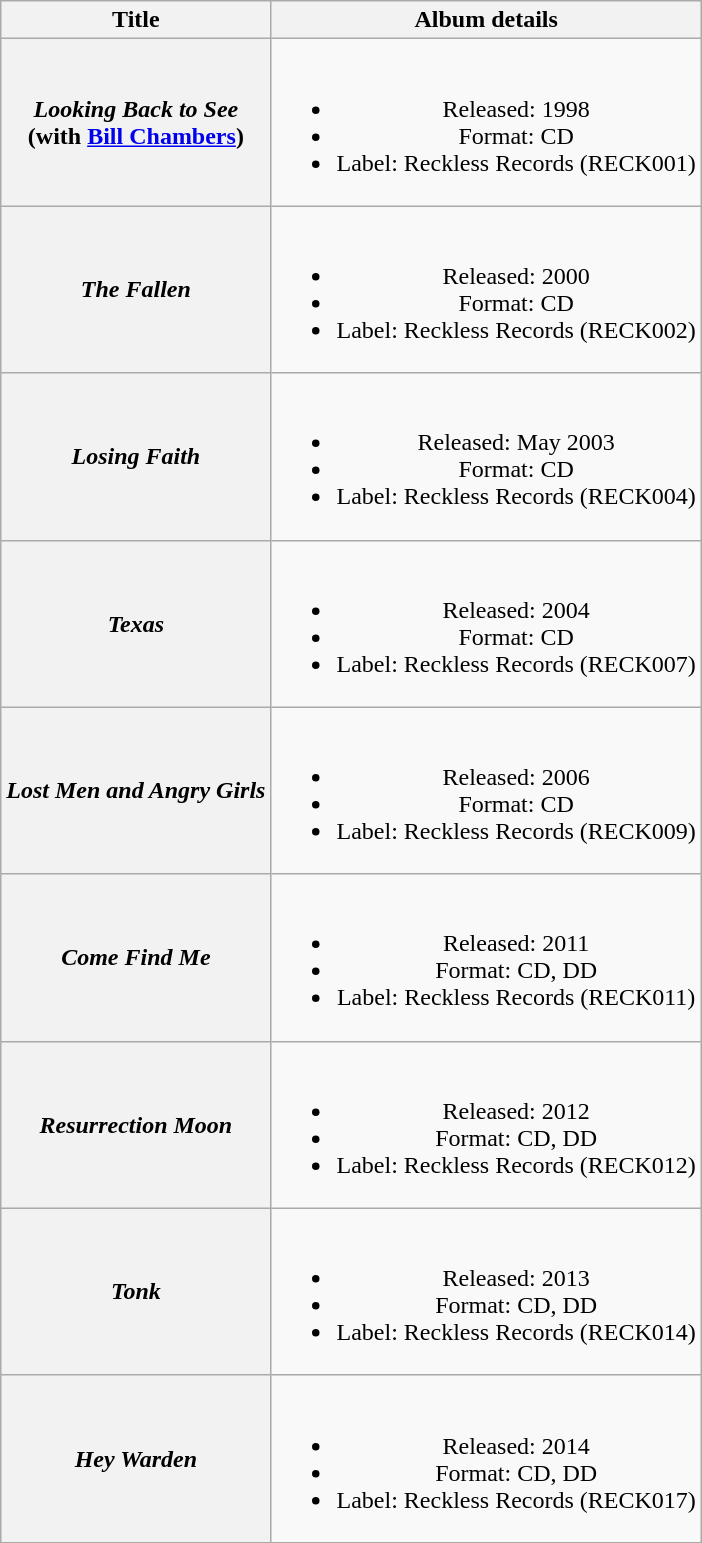<table class="wikitable plainrowheaders" style="text-align:center;">
<tr>
<th scope="col" rowspan="1">Title</th>
<th scope="col" rowspan="1">Album details</th>
</tr>
<tr>
<th scope="row"><em>Looking Back to See</em> <br> (with <a href='#'>Bill Chambers</a>)</th>
<td><br><ul><li>Released: 1998</li><li>Format: CD</li><li>Label: Reckless Records (RECK001)</li></ul></td>
</tr>
<tr>
<th scope="row"><em>The Fallen</em></th>
<td><br><ul><li>Released: 2000</li><li>Format: CD</li><li>Label: Reckless Records (RECK002)</li></ul></td>
</tr>
<tr>
<th scope="row"><em>Losing Faith</em></th>
<td><br><ul><li>Released: May 2003</li><li>Format: CD</li><li>Label: Reckless Records (RECK004)</li></ul></td>
</tr>
<tr>
<th scope="row"><em>Texas</em></th>
<td><br><ul><li>Released: 2004</li><li>Format: CD</li><li>Label: Reckless Records (RECK007)</li></ul></td>
</tr>
<tr>
<th scope="row"><em>Lost Men and Angry Girls</em></th>
<td><br><ul><li>Released: 2006</li><li>Format: CD</li><li>Label: Reckless Records (RECK009)</li></ul></td>
</tr>
<tr>
<th scope="row"><em>Come Find Me</em></th>
<td><br><ul><li>Released: 2011</li><li>Format: CD, DD</li><li>Label: Reckless Records (RECK011)</li></ul></td>
</tr>
<tr>
<th scope="row"><em>Resurrection Moon</em></th>
<td><br><ul><li>Released: 2012</li><li>Format: CD, DD</li><li>Label: Reckless Records (RECK012)</li></ul></td>
</tr>
<tr>
<th scope="row"><em>Tonk</em></th>
<td><br><ul><li>Released: 2013</li><li>Format: CD, DD</li><li>Label: Reckless Records (RECK014)</li></ul></td>
</tr>
<tr>
<th scope="row"><em>Hey Warden</em></th>
<td><br><ul><li>Released: 2014</li><li>Format: CD, DD</li><li>Label: Reckless Records (RECK017)</li></ul></td>
</tr>
</table>
